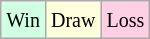<table class="wikitable">
<tr>
<td style="background-color: #d0ffe3;"><small>Win</small></td>
<td style="background-color: #ffffdd;"><small>Draw</small></td>
<td style="background-color: #ffd0e3;"><small>Loss</small></td>
</tr>
</table>
